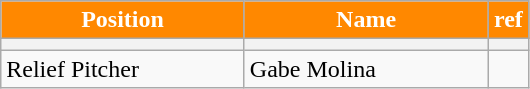<table class="wikitable">
<tr>
<th style="background:#FF8800; color:white;">Position</th>
<th style="background:#FF8800; color:white;">Name</th>
<th style="background:#FF8800; color:white;">ref</th>
</tr>
<tr>
<th width=155></th>
<th width=155></th>
<th width=20></th>
</tr>
<tr>
<td>Relief Pitcher</td>
<td>Gabe Molina</td>
<td></td>
</tr>
</table>
